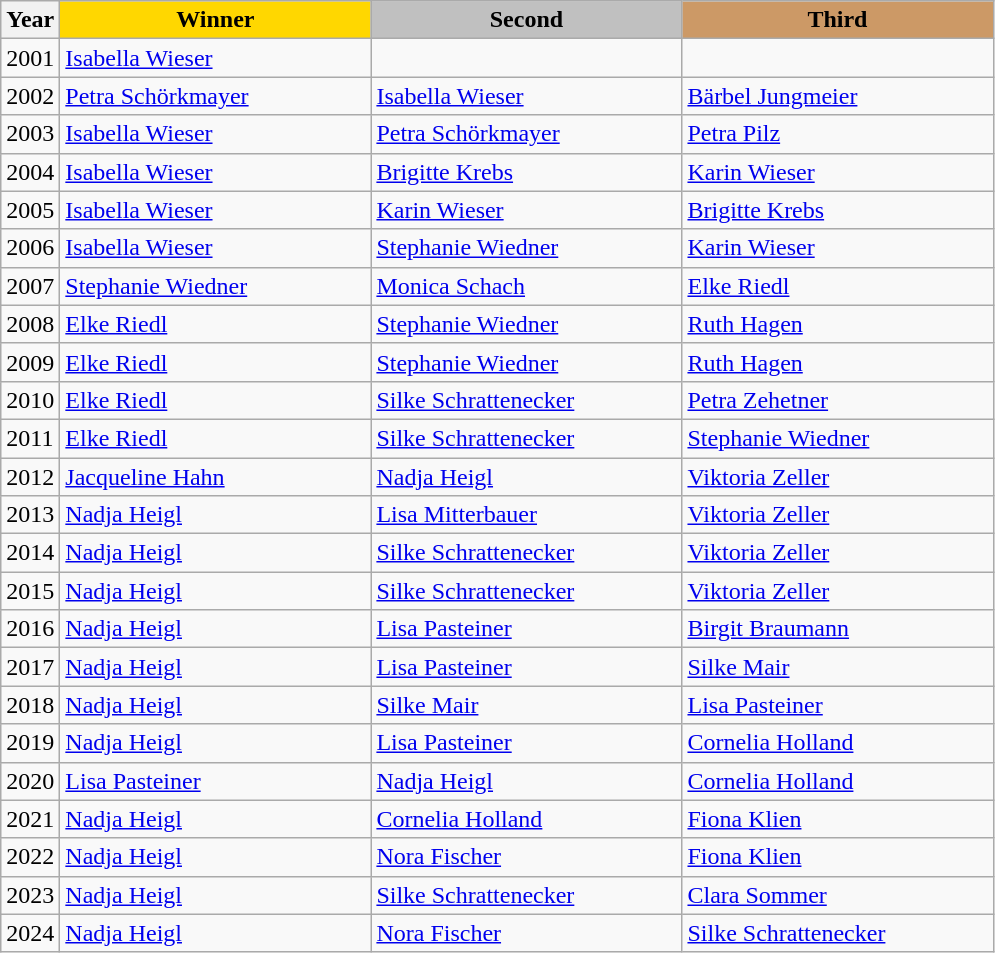<table class="wikitable sortable">
<tr>
<th>Year</th>
<th scope="col" style="width:200px; background:gold;">Winner</th>
<th scope="col" style="width:200px; background:silver;">Second</th>
<th scope="col" style="width:200px; background:#c96;">Third</th>
</tr>
<tr>
<td>2001</td>
<td><a href='#'>Isabella Wieser</a></td>
<td></td>
<td></td>
</tr>
<tr>
<td>2002</td>
<td><a href='#'>Petra Schörkmayer</a></td>
<td><a href='#'>Isabella Wieser</a></td>
<td><a href='#'>Bärbel Jungmeier</a></td>
</tr>
<tr>
<td>2003</td>
<td><a href='#'>Isabella Wieser</a></td>
<td><a href='#'>Petra Schörkmayer</a></td>
<td><a href='#'>Petra Pilz</a></td>
</tr>
<tr>
<td>2004</td>
<td><a href='#'>Isabella Wieser</a></td>
<td><a href='#'>Brigitte Krebs</a></td>
<td><a href='#'>Karin Wieser</a></td>
</tr>
<tr>
<td>2005</td>
<td><a href='#'>Isabella Wieser</a></td>
<td><a href='#'>Karin Wieser</a></td>
<td><a href='#'>Brigitte Krebs</a></td>
</tr>
<tr>
<td>2006</td>
<td><a href='#'>Isabella Wieser</a></td>
<td><a href='#'>Stephanie Wiedner</a></td>
<td><a href='#'>Karin Wieser</a></td>
</tr>
<tr>
<td>2007</td>
<td><a href='#'>Stephanie Wiedner</a></td>
<td><a href='#'>Monica Schach</a></td>
<td><a href='#'>Elke Riedl</a></td>
</tr>
<tr>
<td>2008</td>
<td><a href='#'>Elke Riedl</a></td>
<td><a href='#'>Stephanie Wiedner</a></td>
<td><a href='#'>Ruth Hagen</a></td>
</tr>
<tr>
<td>2009</td>
<td><a href='#'>Elke Riedl</a></td>
<td><a href='#'>Stephanie Wiedner</a></td>
<td><a href='#'>Ruth Hagen</a></td>
</tr>
<tr>
<td>2010</td>
<td><a href='#'>Elke Riedl</a></td>
<td><a href='#'>Silke Schrattenecker</a></td>
<td><a href='#'>Petra Zehetner</a></td>
</tr>
<tr>
<td>2011</td>
<td><a href='#'>Elke Riedl</a></td>
<td><a href='#'>Silke Schrattenecker</a></td>
<td><a href='#'>Stephanie Wiedner</a></td>
</tr>
<tr>
<td>2012</td>
<td><a href='#'>Jacqueline Hahn</a></td>
<td><a href='#'>Nadja Heigl</a></td>
<td><a href='#'>Viktoria Zeller</a></td>
</tr>
<tr>
<td>2013</td>
<td><a href='#'>Nadja Heigl</a></td>
<td><a href='#'>Lisa Mitterbauer</a></td>
<td><a href='#'>Viktoria Zeller</a></td>
</tr>
<tr>
<td>2014</td>
<td><a href='#'>Nadja Heigl</a></td>
<td><a href='#'>Silke Schrattenecker</a></td>
<td><a href='#'>Viktoria Zeller</a></td>
</tr>
<tr>
<td>2015</td>
<td><a href='#'>Nadja Heigl</a></td>
<td><a href='#'>Silke Schrattenecker</a></td>
<td><a href='#'>Viktoria Zeller</a></td>
</tr>
<tr>
<td>2016</td>
<td><a href='#'>Nadja Heigl</a></td>
<td><a href='#'>Lisa Pasteiner</a></td>
<td><a href='#'>Birgit Braumann </a></td>
</tr>
<tr>
<td>2017</td>
<td><a href='#'>Nadja Heigl</a></td>
<td><a href='#'>Lisa Pasteiner</a></td>
<td><a href='#'>Silke Mair</a></td>
</tr>
<tr>
<td>2018</td>
<td><a href='#'>Nadja Heigl</a></td>
<td><a href='#'>Silke Mair</a></td>
<td><a href='#'>Lisa Pasteiner</a></td>
</tr>
<tr>
<td>2019</td>
<td><a href='#'>Nadja Heigl</a></td>
<td><a href='#'>Lisa Pasteiner</a></td>
<td><a href='#'>Cornelia Holland</a></td>
</tr>
<tr>
<td>2020</td>
<td><a href='#'>Lisa Pasteiner</a></td>
<td><a href='#'>Nadja Heigl</a></td>
<td><a href='#'>Cornelia Holland</a></td>
</tr>
<tr>
<td>2021</td>
<td><a href='#'>Nadja Heigl</a></td>
<td><a href='#'>Cornelia Holland</a></td>
<td><a href='#'>Fiona Klien</a></td>
</tr>
<tr>
<td>2022</td>
<td><a href='#'>Nadja Heigl</a></td>
<td><a href='#'>Nora Fischer</a></td>
<td><a href='#'>Fiona Klien</a></td>
</tr>
<tr>
<td>2023</td>
<td><a href='#'>Nadja Heigl</a></td>
<td><a href='#'>Silke Schrattenecker</a></td>
<td><a href='#'>Clara Sommer</a></td>
</tr>
<tr>
<td>2024</td>
<td><a href='#'>Nadja Heigl</a></td>
<td><a href='#'>Nora Fischer</a></td>
<td><a href='#'>Silke Schrattenecker</a></td>
</tr>
</table>
